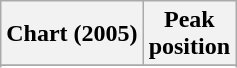<table class="wikitable sortable plainrowheaders" style="text-align:center">
<tr>
<th scope="col">Chart (2005)</th>
<th scope="col">Peak<br>position</th>
</tr>
<tr>
</tr>
<tr>
</tr>
<tr>
</tr>
<tr>
</tr>
</table>
